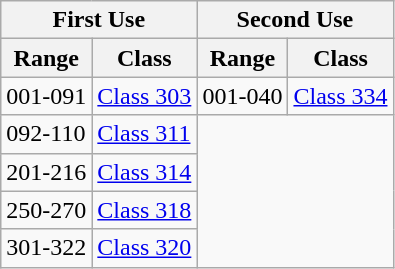<table class="wikitable">
<tr>
<th colspan=2>First Use</th>
<th colspan=2>Second Use</th>
</tr>
<tr>
<th>Range</th>
<th>Class</th>
<th>Range</th>
<th>Class</th>
</tr>
<tr>
<td>001-091</td>
<td><a href='#'>Class 303</a></td>
<td>001-040</td>
<td><a href='#'>Class 334</a></td>
</tr>
<tr>
<td>092-110</td>
<td><a href='#'>Class 311</a></td>
</tr>
<tr>
<td>201-216</td>
<td><a href='#'>Class 314</a></td>
</tr>
<tr>
<td>250-270</td>
<td><a href='#'>Class 318</a></td>
</tr>
<tr>
<td>301-322</td>
<td><a href='#'>Class 320</a></td>
</tr>
</table>
